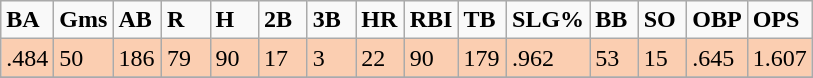<table class="wikitable">
<tr>
<td width="25"><strong>BA</strong></td>
<td width="25"><strong>Gms</strong></td>
<td width="25"><strong>AB</strong></td>
<td width="25"><strong>R</strong></td>
<td width="25"><strong>H</strong></td>
<td width="25"><strong>2B</strong></td>
<td width="25"><strong>3B</strong></td>
<td width="25"><strong>HR</strong></td>
<td width="25"><strong>RBI</strong></td>
<td width="25"><strong>TB</strong></td>
<td width="25"><strong>SLG%</strong></td>
<td width="25"><strong>BB</strong></td>
<td width="25"><strong>SO</strong></td>
<td width="25"><strong>OBP</strong></td>
<td width="25"><strong>OPS</strong></td>
</tr>
<tr bgcolor="#FBCEB1">
<td>.484</td>
<td>50</td>
<td>186</td>
<td>79</td>
<td>90</td>
<td>17</td>
<td>3</td>
<td>22</td>
<td>90</td>
<td>179</td>
<td>.962</td>
<td>53</td>
<td>15</td>
<td>.645</td>
<td>1.607</td>
</tr>
<tr bgcolor="#D0F0C0">
</tr>
</table>
